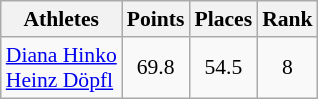<table class="wikitable" border="1" style="font-size:90%">
<tr>
<th>Athletes</th>
<th>Points</th>
<th>Places</th>
<th>Rank</th>
</tr>
<tr align=center>
<td align=left><a href='#'>Diana Hinko</a><br><a href='#'>Heinz Döpfl</a></td>
<td>69.8</td>
<td>54.5</td>
<td>8</td>
</tr>
</table>
